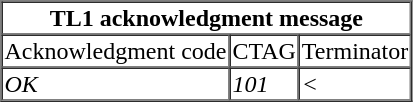<table border=1 cellspacing=0>
<tr>
<td colspan=3 align=center><strong>TL1 acknowledgment message</strong></td>
</tr>
<tr>
<td>Acknowledgment code</td>
<td>CTAG</td>
<td>Terminator</td>
</tr>
<tr>
<td><em>OK</em></td>
<td><em>101</em></td>
<td><em><</em></td>
</tr>
</table>
